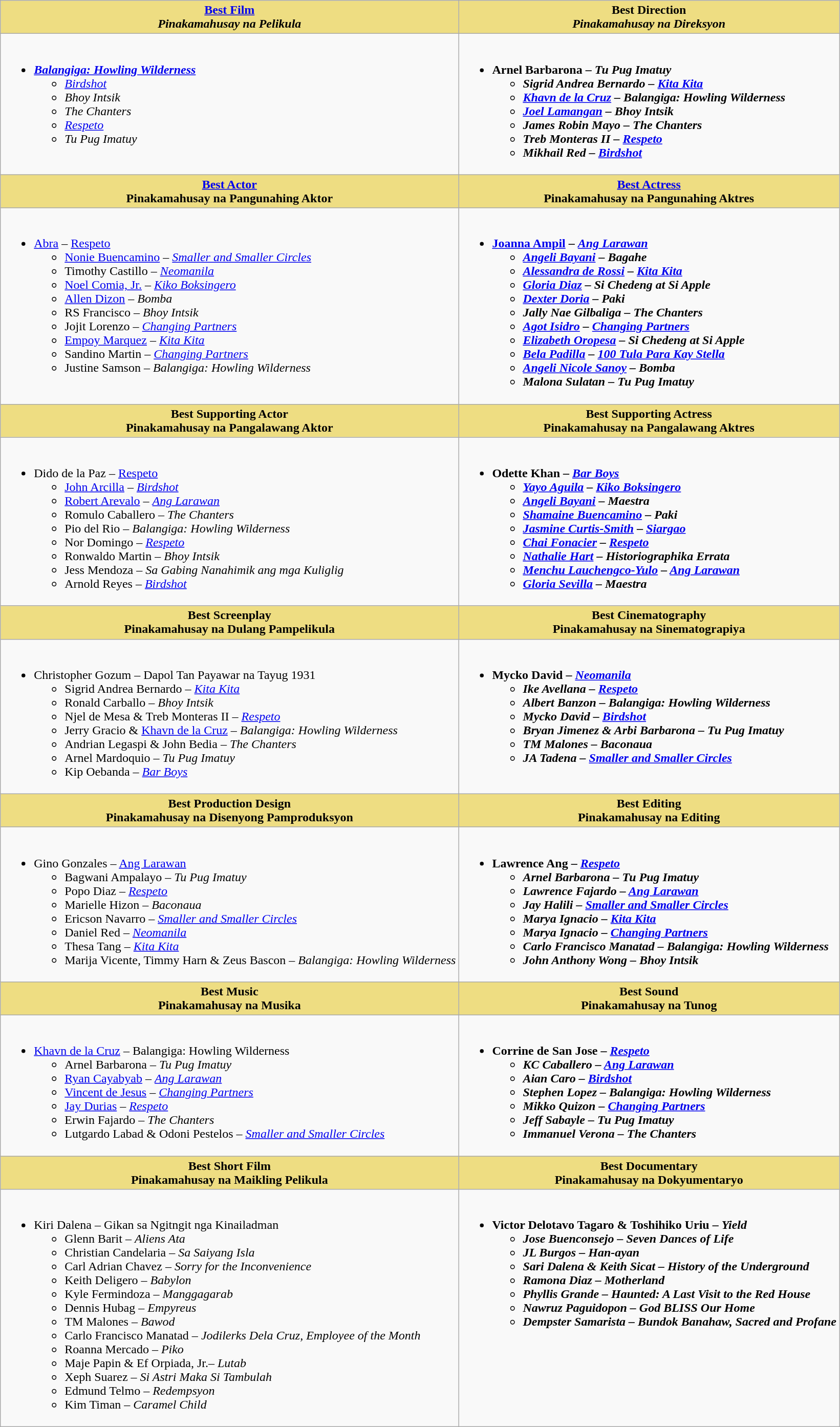<table class="wikitable">
<tr>
<th style="background:#EEDD82;" ! width:50%"><a href='#'>Best Film</a><br><em>Pinakamahusay na Pelikula</em></th>
<th style="background:#EEDD82;" ! width:50%">Best Direction<br><em>Pinakamahusay na Direksyon</em></th>
</tr>
<tr>
<td valign="top"><br><ul><li><strong><em><a href='#'>Balangiga: Howling Wilderness</a></em></strong><ul><li><em><a href='#'>Birdshot</a></em></li><li><em>Bhoy Intsik</em></li><li><em>The Chanters</em></li><li><em><a href='#'>Respeto</a></em></li><li><em>Tu Pug Imatuy</em></li></ul></li></ul></td>
<td valign="top"><br><ul><li><strong>Arnel Barbarona – <em>Tu Pug Imatuy<strong><em><ul><li>Sigrid Andrea Bernardo – </em><a href='#'>Kita Kita</a><em></li><li><a href='#'>Khavn de la Cruz</a> – </em>Balangiga: Howling Wilderness<em></li><li><a href='#'>Joel Lamangan</a> – </em>Bhoy Intsik<em></li><li>James Robin Mayo – </em>The Chanters<em></li><li>Treb Monteras II – </em><a href='#'>Respeto</a><em></li><li>Mikhail Red – </em><a href='#'>Birdshot</a><em></li></ul></li></ul></td>
</tr>
<tr>
<th style="background:#EEDD82;" ! width:50%"><a href='#'>Best Actor</a><br></em>Pinakamahusay na Pangunahing Aktor<em></th>
<th style="background:#EEDD82;" ! width:50%"><a href='#'>Best Actress</a><br></em>Pinakamahusay na Pangunahing Aktres<em></th>
</tr>
<tr>
<td valign="top"><br><ul><li></strong><a href='#'>Abra</a> – </em><a href='#'>Respeto</a></em></strong><ul><li><a href='#'>Nonie Buencamino</a> – <em><a href='#'>Smaller and Smaller Circles</a></em></li><li>Timothy Castillo – <em><a href='#'>Neomanila</a></em></li><li><a href='#'>Noel Comia, Jr.</a> – <em><a href='#'>Kiko Boksingero</a></em></li><li><a href='#'>Allen Dizon</a> – <em>Bomba</em></li><li>RS Francisco – <em>Bhoy Intsik</em></li><li>Jojit Lorenzo – <em><a href='#'>Changing Partners</a></em></li><li><a href='#'>Empoy Marquez</a> – <em><a href='#'>Kita Kita</a></em></li><li>Sandino Martin – <em><a href='#'>Changing Partners</a></em></li><li>Justine Samson – <em>Balangiga: Howling Wilderness</em></li></ul></li></ul></td>
<td valign="top"><br><ul><li><strong><a href='#'>Joanna Ampil</a> – <em><a href='#'>Ang Larawan</a><strong><em><ul><li><a href='#'>Angeli Bayani</a> – </em>Bagahe<em></li><li><a href='#'>Alessandra de Rossi</a> – </em><a href='#'>Kita Kita</a><em></li><li><a href='#'>Gloria Diaz</a> – </em>Si Chedeng at Si Apple<em></li><li><a href='#'>Dexter Doria</a> – </em>Paki<em></li><li>Jally Nae Gilbaliga – </em>The Chanters<em></li><li><a href='#'>Agot Isidro</a> – </em><a href='#'>Changing Partners</a><em></li><li><a href='#'>Elizabeth Oropesa</a> – </em>Si Chedeng at Si Apple<em></li><li><a href='#'>Bela Padilla</a> – </em><a href='#'>100 Tula Para Kay Stella</a><em></li><li><a href='#'>Angeli Nicole Sanoy</a> – </em>Bomba<em></li><li>Malona Sulatan – </em>Tu Pug Imatuy<em></li></ul></li></ul></td>
</tr>
<tr>
<th style="background:#EEDD82;" ! width:50%">Best Supporting Actor<br></em>Pinakamahusay na Pangalawang Aktor<em></th>
<th style="background:#EEDD82;" ! width:50%">Best Supporting Actress<br></em>Pinakamahusay na Pangalawang Aktres<em></th>
</tr>
<tr>
<td valign="top"><br><ul><li></strong>Dido de la Paz – </em><a href='#'>Respeto</a></em></strong><ul><li><a href='#'>John Arcilla</a> – <em><a href='#'>Birdshot</a></em></li><li><a href='#'>Robert Arevalo</a> – <em><a href='#'>Ang Larawan</a></em></li><li>Romulo Caballero – <em>The Chanters</em></li><li>Pio del Rio – <em>Balangiga: Howling Wilderness</em></li><li>Nor Domingo – <em><a href='#'>Respeto</a></em></li><li>Ronwaldo Martin – <em>Bhoy Intsik</em></li><li>Jess Mendoza – <em>Sa Gabing Nanahimik ang mga Kuliglig</em></li><li>Arnold Reyes – <em><a href='#'>Birdshot</a></em></li></ul></li></ul></td>
<td valign="top"><br><ul><li><strong>Odette Khan – <em><a href='#'>Bar Boys</a><strong><em><ul><li><a href='#'>Yayo Aguila</a> – </em><a href='#'>Kiko Boksingero</a><em></li><li><a href='#'>Angeli Bayani</a> – </em>Maestra<em></li><li><a href='#'>Shamaine Buencamino</a> – </em>Paki<em></li><li><a href='#'>Jasmine Curtis-Smith</a> – </em><a href='#'>Siargao</a><em></li><li><a href='#'>Chai Fonacier</a> – </em><a href='#'>Respeto</a><em></li><li><a href='#'>Nathalie Hart</a> – </em>Historiographika Errata<em></li><li><a href='#'>Menchu Lauchengco-Yulo</a> – </em><a href='#'>Ang Larawan</a><em></li><li><a href='#'>Gloria Sevilla</a> – </em>Maestra<em></li></ul></li></ul></td>
</tr>
<tr>
<th style="background:#EEDD82;" ! width:50%">Best Screenplay<br></em>Pinakamahusay na Dulang Pampelikula<em></th>
<th style="background:#EEDD82;" ! width:50%">Best Cinematography<br></em>Pinakamahusay na Sinematograpiya<em></th>
</tr>
<tr>
<td valign="top"><br><ul><li></strong>Christopher Gozum – </em>Dapol Tan Payawar na Tayug 1931</em></strong><ul><li>Sigrid Andrea Bernardo – <em><a href='#'>Kita Kita</a></em></li><li>Ronald Carballo – <em>Bhoy Intsik</em></li><li>Njel de Mesa & Treb Monteras II – <em><a href='#'>Respeto</a></em></li><li>Jerry Gracio & <a href='#'>Khavn de la Cruz</a> – <em>Balangiga: Howling Wilderness</em></li><li>Andrian Legaspi & John Bedia – <em>The Chanters</em></li><li>Arnel Mardoquio – <em>Tu Pug Imatuy</em></li><li>Kip Oebanda – <em><a href='#'>Bar Boys</a></em></li></ul></li></ul></td>
<td valign="top"><br><ul><li><strong>Mycko David – <em><a href='#'>Neomanila</a><strong><em><ul><li>Ike Avellana – </em><a href='#'>Respeto</a><em></li><li>Albert Banzon – </em>Balangiga: Howling Wilderness<em></li><li>Mycko David – </em><a href='#'>Birdshot</a><em></li><li>Bryan Jimenez & Arbi Barbarona – </em>Tu Pug Imatuy<em></li><li>TM Malones – </em>Baconaua<em></li><li>JA Tadena – </em><a href='#'>Smaller and Smaller Circles</a><em></li></ul></li></ul></td>
</tr>
<tr>
<th style="background:#EEDD82;" ! width:50%">Best Production Design<br></em>Pinakamahusay na Disenyong Pamproduksyon<em></th>
<th style="background:#EEDD82;" ! width:50%">Best Editing<br></em>Pinakamahusay na Editing<em></th>
</tr>
<tr>
<td valign="top"><br><ul><li></strong>Gino Gonzales – </em><a href='#'>Ang Larawan</a></em></strong><ul><li>Bagwani Ampalayo – <em>Tu Pug Imatuy</em></li><li>Popo Diaz – <em><a href='#'>Respeto</a></em></li><li>Marielle Hizon – <em>Baconaua</em></li><li>Ericson Navarro – <em><a href='#'>Smaller and Smaller Circles</a></em></li><li>Daniel Red – <em><a href='#'>Neomanila</a></em></li><li>Thesa Tang – <em><a href='#'>Kita Kita</a></em></li><li>Marija Vicente, Timmy Harn & Zeus Bascon – <em>Balangiga: Howling Wilderness</em></li></ul></li></ul></td>
<td valign="top"><br><ul><li><strong>Lawrence Ang – <em><a href='#'>Respeto</a><strong><em><ul><li>Arnel Barbarona – </em>Tu Pug Imatuy<em></li><li>Lawrence Fajardo – </em><a href='#'>Ang Larawan</a><em></li><li>Jay Halili – </em><a href='#'>Smaller and Smaller Circles</a><em></li><li>Marya Ignacio – </em><a href='#'>Kita Kita</a><em></li><li>Marya Ignacio – </em><a href='#'>Changing Partners</a><em></li><li>Carlo Francisco Manatad – </em>Balangiga: Howling Wilderness<em></li><li>John Anthony Wong – </em>Bhoy Intsik<em></li></ul></li></ul></td>
</tr>
<tr>
<th style="background:#EEDD82;" ! width:50%">Best Music<br></em>Pinakamahusay na Musika<em></th>
<th style="background:#EEDD82;" ! width:50%">Best Sound<br></em>Pinakamahusay na Tunog<em></th>
</tr>
<tr>
<td valign="top"><br><ul><li></strong><a href='#'>Khavn de la Cruz</a> – </em>Balangiga: Howling Wilderness</em></strong><ul><li>Arnel Barbarona – <em>Tu Pug Imatuy</em></li><li><a href='#'>Ryan Cayabyab</a> – <em><a href='#'>Ang Larawan</a></em></li><li><a href='#'>Vincent de Jesus</a> – <em><a href='#'>Changing Partners</a></em></li><li><a href='#'>Jay Durias</a> – <em><a href='#'>Respeto</a></em></li><li>Erwin Fajardo – <em>The Chanters</em></li><li>Lutgardo Labad & Odoni Pestelos – <em><a href='#'>Smaller and Smaller Circles</a></em></li></ul></li></ul></td>
<td valign="top"><br><ul><li><strong>Corrine de San Jose – <em><a href='#'>Respeto</a><strong><em><ul><li>KC Caballero – </em><a href='#'>Ang Larawan</a><em></li><li>Aian Caro – </em><a href='#'>Birdshot</a><em></li><li>Stephen Lopez – </em>Balangiga: Howling Wilderness<em></li><li>Mikko Quizon – </em><a href='#'>Changing Partners</a><em></li><li>Jeff Sabayle – </em>Tu Pug Imatuy<em></li><li>Immanuel Verona – </em>The Chanters<em></li></ul></li></ul></td>
</tr>
<tr>
<th style="background:#EEDD82;" ! width:50%">Best Short Film<br></em>Pinakamahusay na Maikling Pelikula<em></th>
<th style="background:#EEDD82;" ! width:50%">Best Documentary<br></em>Pinakamahusay na Dokyumentaryo<em></th>
</tr>
<tr>
<td valign="top"><br><ul><li></strong>Kiri Dalena – </em>Gikan sa Ngitngit nga Kinailadman</em></strong><ul><li>Glenn Barit – <em>Aliens Ata</em></li><li>Christian Candelaria – <em>Sa Saiyang Isla</em></li><li>Carl Adrian Chavez – <em>Sorry for the Inconvenience</em></li><li>Keith Deligero – <em>Babylon</em></li><li>Kyle Fermindoza – <em>Manggagarab</em></li><li>Dennis Hubag – <em>Empyreus</em></li><li>TM Malones – <em>Bawod</em></li><li>Carlo Francisco Manatad – <em>Jodilerks Dela Cruz, Employee of the Month</em></li><li>Roanna Mercado – <em>Piko</em></li><li>Maje Papin & Ef Orpiada, Jr.– <em>Lutab</em></li><li>Xeph Suarez – <em>Si Astri Maka Si Tambulah </em></li><li>Edmund Telmo – <em>Redempsyon</em></li><li>Kim Timan – <em>Caramel Child</em></li></ul></li></ul></td>
<td valign="top"><br><ul><li><strong>Victor Delotavo Tagaro & Toshihiko Uriu – <em>Yield<strong><em><ul><li>Jose Buenconsejo – </em>Seven Dances of Life<em></li><li>JL Burgos – </em>Han-ayan<em></li><li>Sari Dalena & Keith Sicat – </em>History of the Underground<em></li><li>Ramona Diaz – </em>Motherland<em></li><li>Phyllis Grande – </em>Haunted: A Last Visit to the Red House<em></li><li>Nawruz Paguidopon – </em>God BLISS Our Home<em></li><li>Dempster Samarista – </em>Bundok Banahaw, Sacred and Profane<em></li></ul></li></ul></td>
</tr>
</table>
